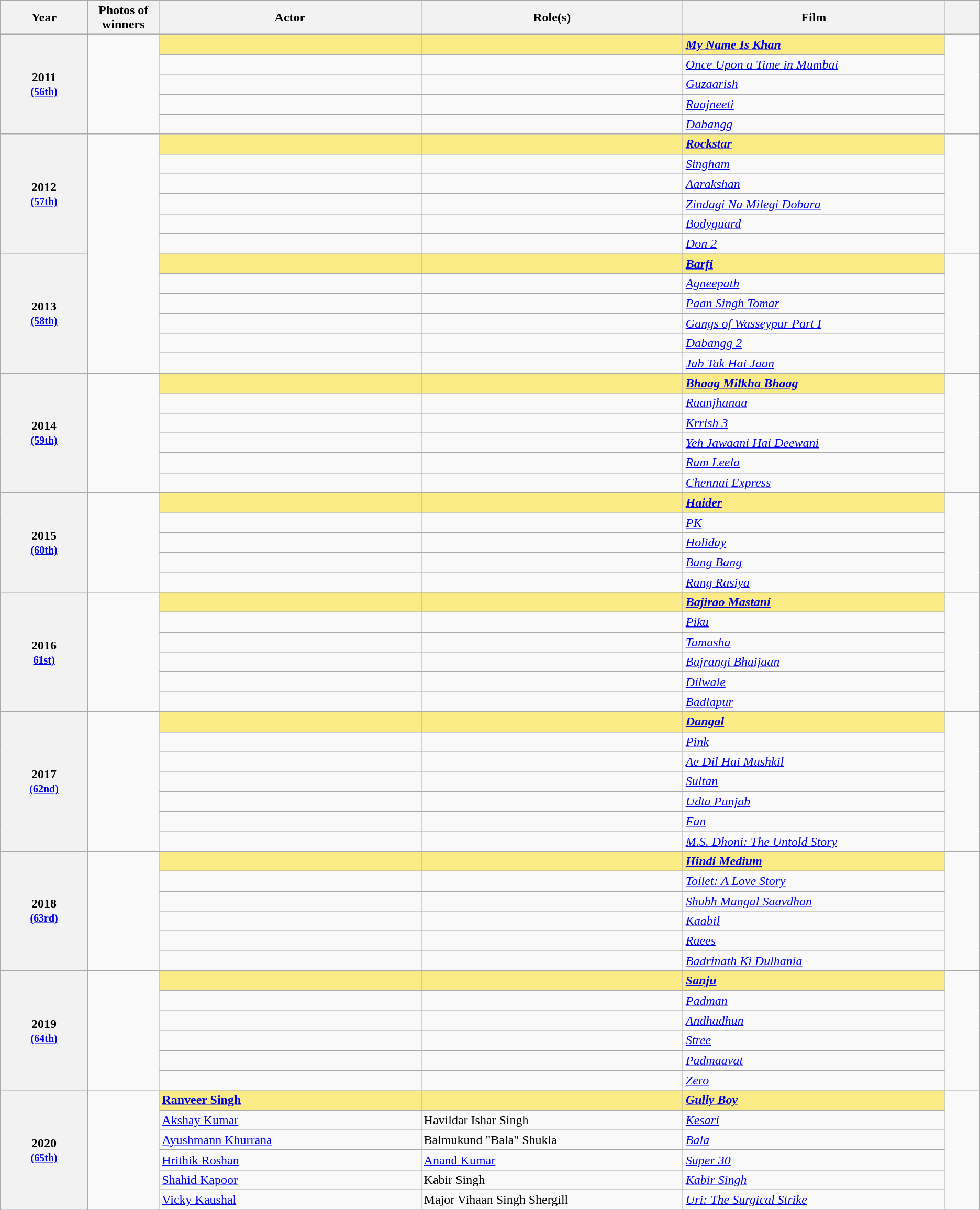<table class="wikitable sortable" style="text-align:left;">
<tr>
<th scope="col" style="width:5%; text-align:center;">Year</th>
<th scope="col" style="width:3%;text-align:center;">Photos of winners</th>
<th scope="col" style="width:15%;text-align:center;">Actor</th>
<th scope="col" style="width:15%;text-align:center;">Role(s)</th>
<th scope="col" style="width:15%;text-align:center;">Film</th>
<th scope="col" style="width:2%;" class="unsortable"></th>
</tr>
<tr>
<th scope="row" rowspan=5 style="text-align:center">2011 <br><small><a href='#'>(56th)</a> </small></th>
<td rowspan=5 style="text-align:center"></td>
<td style="background:#FAEB86;"><strong></strong> </td>
<td style="background:#FAEB86;"><strong></strong></td>
<td style="background:#FAEB86;"><strong><em><a href='#'>My Name Is Khan</a></em></strong></td>
<td rowspan=5></td>
</tr>
<tr>
<td></td>
<td></td>
<td><em><a href='#'>Once Upon a Time in Mumbai</a></em></td>
</tr>
<tr>
<td></td>
<td></td>
<td><em><a href='#'>Guzaarish</a></em></td>
</tr>
<tr>
<td></td>
<td></td>
<td><em><a href='#'>Raajneeti</a></em></td>
</tr>
<tr>
<td></td>
<td></td>
<td><em><a href='#'>Dabangg</a></em></td>
</tr>
<tr>
<th scope="row" rowspan=6 style="text-align:center">2012 <br><small><a href='#'>(57th)</a> </small></th>
<td rowspan=12 style="text-align:center"></td>
<td style="background:#FAEB86;"><strong></strong> </td>
<td style="background:#FAEB86;"><strong></strong></td>
<td style="background:#FAEB86;"><strong><em><a href='#'>Rockstar</a></em></strong></td>
<td rowspan=6></td>
</tr>
<tr>
<td></td>
<td></td>
<td><em><a href='#'>Singham</a></em></td>
</tr>
<tr>
<td></td>
<td></td>
<td><em><a href='#'>Aarakshan</a></em></td>
</tr>
<tr>
<td></td>
<td></td>
<td><em><a href='#'>Zindagi Na Milegi Dobara</a></em></td>
</tr>
<tr>
<td></td>
<td></td>
<td><em><a href='#'>Bodyguard</a></em></td>
</tr>
<tr>
<td></td>
<td></td>
<td><em><a href='#'>Don 2</a></em></td>
</tr>
<tr>
<th scope="row" rowspan=6 style="text-align:center">2013 <br><small><a href='#'>(58th)</a> </small></th>
<td style="background:#FAEB86;"><strong></strong> </td>
<td style="background:#FAEB86;"><strong></strong></td>
<td style="background:#FAEB86;"><strong><em><a href='#'>Barfi</a></em></strong></td>
<td rowspan=6></td>
</tr>
<tr>
<td></td>
<td></td>
<td><em><a href='#'>Agneepath</a></em></td>
</tr>
<tr>
<td></td>
<td></td>
<td><em><a href='#'>Paan Singh Tomar</a></em></td>
</tr>
<tr>
<td></td>
<td></td>
<td><em><a href='#'>Gangs of Wasseypur Part I</a></em></td>
</tr>
<tr>
<td></td>
<td></td>
<td><em><a href='#'>Dabangg 2</a></em></td>
</tr>
<tr>
<td></td>
<td></td>
<td><em><a href='#'>Jab Tak Hai Jaan</a></em></td>
</tr>
<tr>
<th scope="row" rowspan=6 style="text-align:center">2014 <br><small><a href='#'>(59th)</a> </small></th>
<td rowspan=6 style="text-align:center"></td>
<td style="background:#FAEB86;"><strong></strong> </td>
<td style="background:#FAEB86;"><strong></strong></td>
<td style="background:#FAEB86;"><strong><em><a href='#'>Bhaag Milkha Bhaag</a></em></strong></td>
<td rowspan=6></td>
</tr>
<tr>
<td></td>
<td></td>
<td><em><a href='#'>Raanjhanaa</a></em></td>
</tr>
<tr>
<td></td>
<td></td>
<td><em><a href='#'>Krrish 3</a></em></td>
</tr>
<tr>
<td></td>
<td></td>
<td><em><a href='#'>Yeh Jawaani Hai Deewani</a></em></td>
</tr>
<tr>
<td></td>
<td></td>
<td><em><a href='#'>Ram Leela</a></em></td>
</tr>
<tr>
<td></td>
<td></td>
<td><em><a href='#'>Chennai Express</a></em></td>
</tr>
<tr>
<th scope="row" rowspan=5 style="text-align:center">2015 <br><small><a href='#'>(60th)</a> </small></th>
<td rowspan=5 style="text-align:center"></td>
<td style="background:#FAEB86;"><strong></strong> </td>
<td style="background:#FAEB86;"><strong></strong></td>
<td style="background:#FAEB86;"><strong><em><a href='#'>Haider</a></em></strong></td>
<td rowspan=5></td>
</tr>
<tr>
<td></td>
<td></td>
<td><em><a href='#'>PK</a></em></td>
</tr>
<tr>
<td></td>
<td></td>
<td><em><a href='#'>Holiday</a></em></td>
</tr>
<tr>
<td></td>
<td></td>
<td><em><a href='#'>Bang Bang</a></em></td>
</tr>
<tr>
<td></td>
<td></td>
<td><em><a href='#'>Rang Rasiya</a></em></td>
</tr>
<tr>
<th scope="row" rowspan=6 style="text-align:center">2016 <br><small><a href='#'>61st)</a> </small></th>
<td rowspan=6 style="text-align:center"></td>
<td style="background:#FAEB86;"><strong></strong> </td>
<td style="background:#FAEB86;"><strong></strong></td>
<td style="background:#FAEB86;"><strong><em><a href='#'>Bajirao Mastani</a></em></strong></td>
<td rowspan=6></td>
</tr>
<tr>
<td></td>
<td></td>
<td><em><a href='#'>Piku</a></em></td>
</tr>
<tr>
<td></td>
<td></td>
<td><em><a href='#'>Tamasha</a></em></td>
</tr>
<tr>
<td></td>
<td></td>
<td><em><a href='#'>Bajrangi Bhaijaan</a></em></td>
</tr>
<tr>
<td></td>
<td></td>
<td><em><a href='#'>Dilwale</a></em></td>
</tr>
<tr>
<td></td>
<td></td>
<td><em><a href='#'>Badlapur</a></em></td>
</tr>
<tr>
<th scope="row" rowspan=7 style="text-align:center">2017 <br><small><a href='#'>(62nd)</a> </small></th>
<td rowspan=7 style="text-align:center"></td>
<td style="background:#FAEB86;"><strong></strong> </td>
<td style="background:#FAEB86;"><strong></strong></td>
<td style="background:#FAEB86;"><strong><em><a href='#'>Dangal</a></em></strong></td>
<td rowspan=7></td>
</tr>
<tr>
<td></td>
<td></td>
<td><em><a href='#'>Pink</a></em></td>
</tr>
<tr>
<td></td>
<td></td>
<td><em><a href='#'>Ae Dil Hai Mushkil</a></em></td>
</tr>
<tr>
<td></td>
<td></td>
<td><em><a href='#'>Sultan</a></em></td>
</tr>
<tr>
<td></td>
<td></td>
<td><em><a href='#'>Udta Punjab</a></em></td>
</tr>
<tr>
<td></td>
<td></td>
<td><em><a href='#'>Fan</a></em></td>
</tr>
<tr>
<td></td>
<td></td>
<td><em><a href='#'>M.S. Dhoni: The Untold Story</a></em></td>
</tr>
<tr>
<th scope="row" rowspan=6 style="text-align:center">2018 <br><small><a href='#'>(63rd)</a> </small></th>
<td rowspan=6 style="text-align:center"></td>
<td style="background:#FAEB86;"><strong></strong> </td>
<td style="background:#FAEB86;"><strong></strong></td>
<td style="background:#FAEB86;"><strong><em><a href='#'>Hindi Medium</a></em></strong></td>
<td rowspan=6></td>
</tr>
<tr>
<td></td>
<td></td>
<td><em><a href='#'>Toilet: A Love Story</a></em></td>
</tr>
<tr>
<td></td>
<td></td>
<td><em><a href='#'>Shubh Mangal Saavdhan</a></em></td>
</tr>
<tr>
<td></td>
<td></td>
<td><em><a href='#'>Kaabil</a></em></td>
</tr>
<tr>
<td></td>
<td></td>
<td><em><a href='#'>Raees</a></em></td>
</tr>
<tr>
<td></td>
<td></td>
<td><em><a href='#'>Badrinath Ki Dulhania</a></em></td>
</tr>
<tr>
<th scope="row" rowspan=6 style="text-align:center">2019 <br><small><a href='#'>(64th)</a> </small></th>
<td rowspan=6 style="text-align:center"></td>
<td style="background:#FAEB86;"><strong></strong> </td>
<td style="background:#FAEB86;"><strong></strong></td>
<td style="background:#FAEB86;"><strong><em><a href='#'>Sanju</a></em></strong></td>
<td rowspan=6></td>
</tr>
<tr>
<td></td>
<td></td>
<td><em><a href='#'>Padman</a></em></td>
</tr>
<tr>
<td></td>
<td></td>
<td><em><a href='#'>Andhadhun</a></em></td>
</tr>
<tr>
<td></td>
<td></td>
<td><em><a href='#'>Stree</a></em></td>
</tr>
<tr>
<td></td>
<td></td>
<td><em><a href='#'>Padmaavat</a></em></td>
</tr>
<tr>
<td></td>
<td></td>
<td><em><a href='#'>Zero</a></em></td>
</tr>
<tr>
<th scope="row" rowspan=6 style="text-align:center">2020 <br><small><a href='#'>(65th)</a> </small></th>
<td rowspan=6 style="text-align:center"></td>
<td style="background:#FAEB86;"><strong><a href='#'>Ranveer Singh</a></strong> </td>
<td style="background:#FAEB86;"><strong></strong></td>
<td style="background:#FAEB86;"><strong><em><a href='#'>Gully Boy</a></em></strong></td>
<td rowspan=6></td>
</tr>
<tr>
<td><a href='#'>Akshay Kumar</a></td>
<td>Havildar Ishar Singh</td>
<td><em><a href='#'>Kesari</a></em></td>
</tr>
<tr>
<td><a href='#'>Ayushmann Khurrana</a></td>
<td>Balmukund "Bala" Shukla</td>
<td><em><a href='#'>Bala</a></em></td>
</tr>
<tr>
<td><a href='#'>Hrithik Roshan</a></td>
<td><a href='#'>Anand Kumar</a></td>
<td><em><a href='#'>Super 30</a></em></td>
</tr>
<tr>
<td><a href='#'>Shahid Kapoor</a></td>
<td>Kabir Singh</td>
<td><em><a href='#'>Kabir Singh</a></em></td>
</tr>
<tr>
<td><a href='#'>Vicky Kaushal</a></td>
<td>Major Vihaan Singh Shergill</td>
<td><em><a href='#'>Uri: The Surgical Strike</a></em></td>
</tr>
</table>
